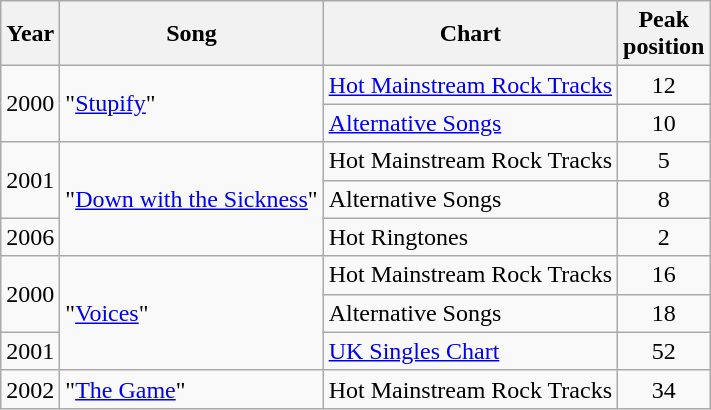<table class="wikitable">
<tr>
<th>Year</th>
<th>Song</th>
<th>Chart</th>
<th>Peak<br>position</th>
</tr>
<tr>
<td rowspan="2">2000</td>
<td rowspan="2">"<a href='#'>Stupify</a>"</td>
<td><a href='#'>Hot Mainstream Rock Tracks</a></td>
<td align="center">12</td>
</tr>
<tr>
<td><a href='#'>Alternative Songs</a></td>
<td align="center">10</td>
</tr>
<tr>
<td rowspan="2">2001</td>
<td rowspan="3">"<a href='#'>Down with the Sickness</a>"</td>
<td>Hot Mainstream Rock Tracks</td>
<td align="center">5</td>
</tr>
<tr>
<td>Alternative Songs</td>
<td align="center">8</td>
</tr>
<tr>
<td>2006</td>
<td>Hot Ringtones</td>
<td align="center">2</td>
</tr>
<tr>
<td rowspan="2">2000</td>
<td rowspan="3">"<a href='#'>Voices</a>"</td>
<td>Hot Mainstream Rock Tracks</td>
<td align="center">16</td>
</tr>
<tr>
<td>Alternative Songs</td>
<td align="center">18</td>
</tr>
<tr>
<td>2001</td>
<td><a href='#'>UK Singles Chart</a></td>
<td align="center">52</td>
</tr>
<tr>
<td>2002</td>
<td>"<a href='#'>The Game</a>"</td>
<td>Hot Mainstream Rock Tracks</td>
<td align="center">34</td>
</tr>
</table>
